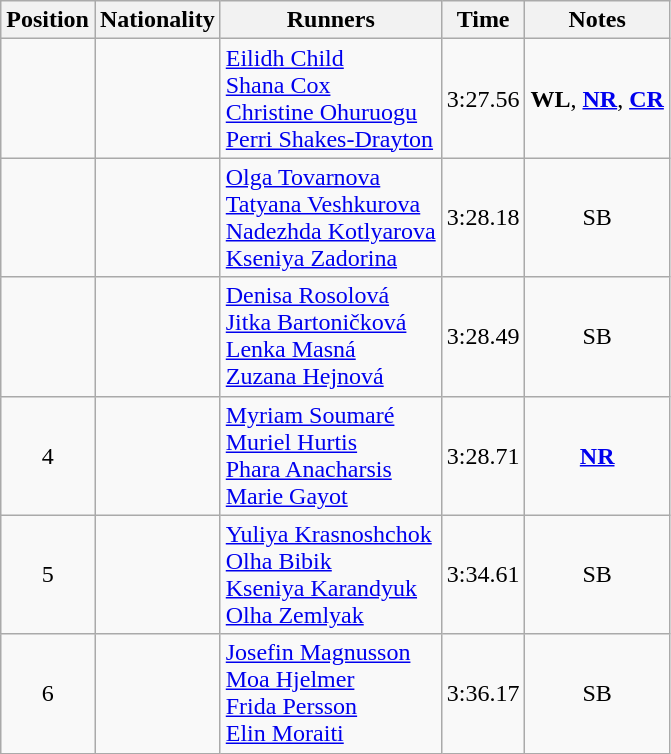<table class="wikitable sortable" style="text-align:center">
<tr>
<th>Position</th>
<th>Nationality</th>
<th>Runners</th>
<th>Time</th>
<th>Notes</th>
</tr>
<tr>
<td></td>
<td align=left></td>
<td align=left><a href='#'>Eilidh Child</a><br> <a href='#'>Shana Cox</a><br> <a href='#'>Christine Ohuruogu</a><br> <a href='#'>Perri Shakes-Drayton</a></td>
<td>3:27.56</td>
<td><strong>WL</strong>, <strong><a href='#'>NR</a></strong>, <strong><a href='#'>CR</a></strong></td>
</tr>
<tr>
<td></td>
<td align=left></td>
<td align=left><a href='#'>Olga Tovarnova</a><br> <a href='#'>Tatyana Veshkurova</a><br> <a href='#'>Nadezhda Kotlyarova</a><br> <a href='#'>Kseniya Zadorina</a></td>
<td>3:28.18</td>
<td>SB</td>
</tr>
<tr>
<td></td>
<td align=left></td>
<td align=left><a href='#'>Denisa Rosolová</a><br> <a href='#'>Jitka Bartoničková</a><br> <a href='#'>Lenka Masná</a><br> <a href='#'>Zuzana Hejnová</a></td>
<td>3:28.49</td>
<td>SB</td>
</tr>
<tr>
<td>4</td>
<td align=left></td>
<td align=left><a href='#'>Myriam Soumaré</a><br> <a href='#'>Muriel Hurtis</a><br> <a href='#'>Phara Anacharsis</a><br> <a href='#'>Marie Gayot</a></td>
<td>3:28.71</td>
<td><strong><a href='#'>NR</a></strong></td>
</tr>
<tr>
<td>5</td>
<td align=left></td>
<td align=left><a href='#'>Yuliya Krasnoshchok</a><br> <a href='#'>Olha Bibik</a><br> <a href='#'>Kseniya Karandyuk</a><br> <a href='#'>Olha Zemlyak</a></td>
<td>3:34.61</td>
<td>SB</td>
</tr>
<tr>
<td>6</td>
<td align=left></td>
<td align=left><a href='#'>Josefin Magnusson</a><br> <a href='#'>Moa Hjelmer</a><br> <a href='#'>Frida Persson</a><br> <a href='#'>Elin Moraiti</a></td>
<td>3:36.17</td>
<td>SB</td>
</tr>
</table>
